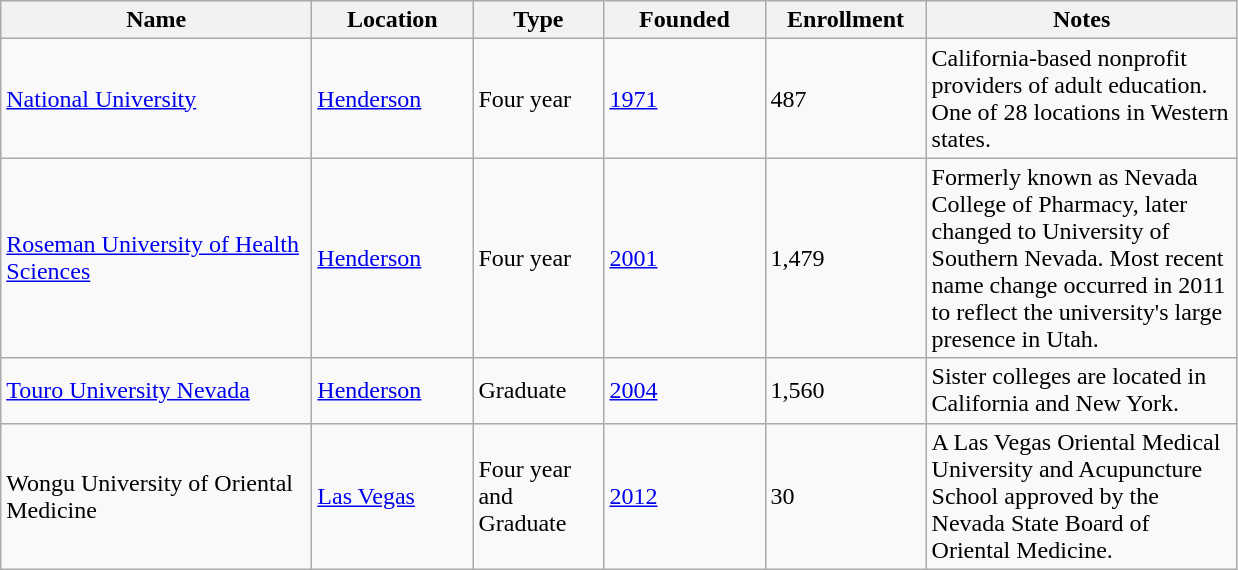<table class="wikitable sortable" style="text-align:left">
<tr>
<th style="width:200px;">Name</th>
<th style="width:100px;">Location</th>
<th width="80">Type</th>
<th style="width:100px;">Founded</th>
<th style="width:100px;">Enrollment</th>
<th style="width:200px;">Notes</th>
</tr>
<tr>
<td><a href='#'>National University</a></td>
<td><a href='#'>Henderson</a></td>
<td>Four year</td>
<td><a href='#'>1971</a></td>
<td>487</td>
<td>California-based nonprofit providers of adult education. One of 28 locations in Western states.</td>
</tr>
<tr>
<td><a href='#'>Roseman University of Health Sciences</a></td>
<td><a href='#'>Henderson</a></td>
<td>Four year</td>
<td><a href='#'>2001</a></td>
<td>1,479</td>
<td>Formerly known as Nevada College of Pharmacy, later changed to University of Southern Nevada. Most recent name change occurred in 2011 to reflect the university's large presence in Utah.</td>
</tr>
<tr>
<td><a href='#'>Touro University Nevada</a></td>
<td><a href='#'>Henderson</a></td>
<td>Graduate</td>
<td><a href='#'>2004</a></td>
<td>1,560</td>
<td>Sister colleges are located in California and New York.</td>
</tr>
<tr>
<td>Wongu University of Oriental Medicine</td>
<td><a href='#'>Las Vegas</a></td>
<td>Four year and Graduate</td>
<td><a href='#'>2012</a></td>
<td>30</td>
<td>A Las Vegas Oriental Medical University and Acupuncture School approved by the Nevada State Board of Oriental Medicine.</td>
</tr>
</table>
